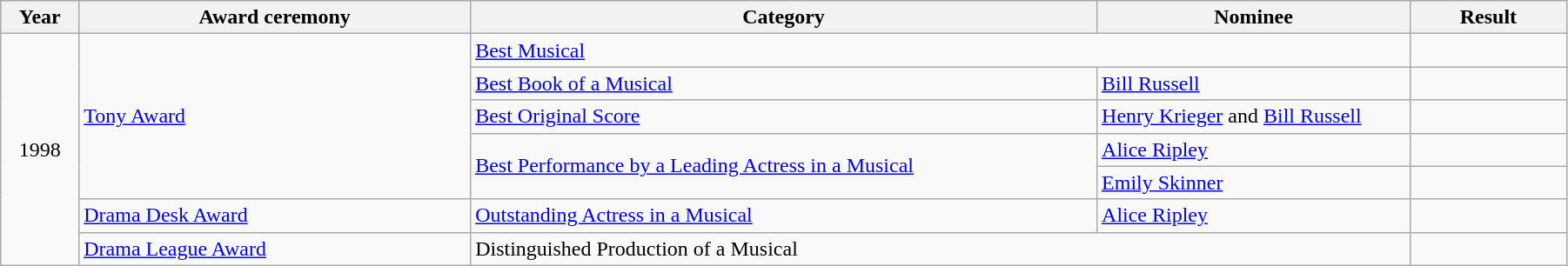<table class="wikitable" width="95%">
<tr>
<th width="5%">Year</th>
<th width="25%">Award ceremony</th>
<th width="40%">Category</th>
<th width="20%">Nominee</th>
<th width="10%">Result</th>
</tr>
<tr>
<td rowspan="7" align="center">1998</td>
<td rowspan="5"><a href='#'>Tony Award</a></td>
<td colspan="2"><a href='#'>Best Musical</a></td>
<td></td>
</tr>
<tr>
<td><a href='#'>Best Book of a Musical</a></td>
<td><a href='#'>Bill Russell</a></td>
<td></td>
</tr>
<tr>
<td><a href='#'>Best Original Score</a></td>
<td><a href='#'>Henry Krieger</a> and <a href='#'>Bill Russell</a></td>
<td></td>
</tr>
<tr>
<td rowspan="2"><a href='#'>Best Performance by a Leading Actress in a Musical</a></td>
<td><a href='#'>Alice Ripley</a></td>
<td></td>
</tr>
<tr>
<td><a href='#'>Emily Skinner</a></td>
<td></td>
</tr>
<tr>
<td><a href='#'>Drama Desk Award</a></td>
<td><a href='#'>Outstanding Actress in a Musical</a></td>
<td><a href='#'>Alice Ripley</a></td>
<td></td>
</tr>
<tr>
<td><a href='#'>Drama League Award</a></td>
<td colspan="2">Distinguished Production of a Musical</td>
<td></td>
</tr>
</table>
